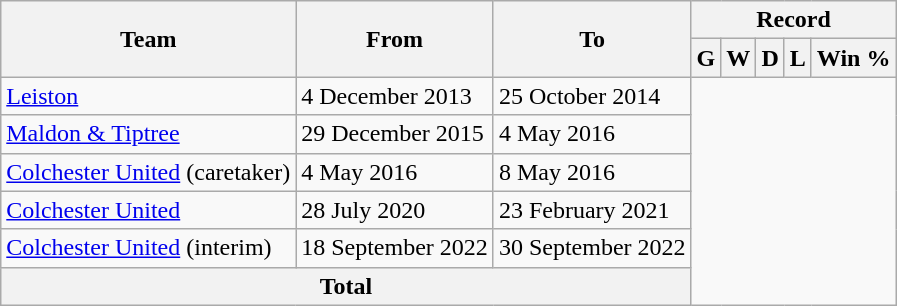<table class="wikitable" style="text-align: center">
<tr>
<th rowspan="2">Team</th>
<th rowspan="2">From</th>
<th rowspan="2">To</th>
<th colspan="6">Record</th>
</tr>
<tr>
<th>G</th>
<th>W</th>
<th>D</th>
<th>L</th>
<th>Win %</th>
</tr>
<tr>
<td align=left><a href='#'>Leiston</a></td>
<td align=left>4 December 2013</td>
<td align=left>25 October 2014<br></td>
</tr>
<tr>
<td align=left><a href='#'>Maldon & Tiptree</a></td>
<td align=left>29 December 2015</td>
<td align=left>4 May 2016<br></td>
</tr>
<tr>
<td align=left><a href='#'>Colchester United</a> (caretaker)</td>
<td align=left>4 May 2016</td>
<td align=left>8 May 2016<br></td>
</tr>
<tr>
<td align=left><a href='#'>Colchester United</a></td>
<td align=left>28 July 2020</td>
<td align=left>23 February 2021<br></td>
</tr>
<tr>
<td align=left><a href='#'>Colchester United</a> (interim)</td>
<td align=left>18 September 2022</td>
<td align=left>30 September 2022<br></td>
</tr>
<tr>
<th colspan="3">Total<br></th>
</tr>
</table>
